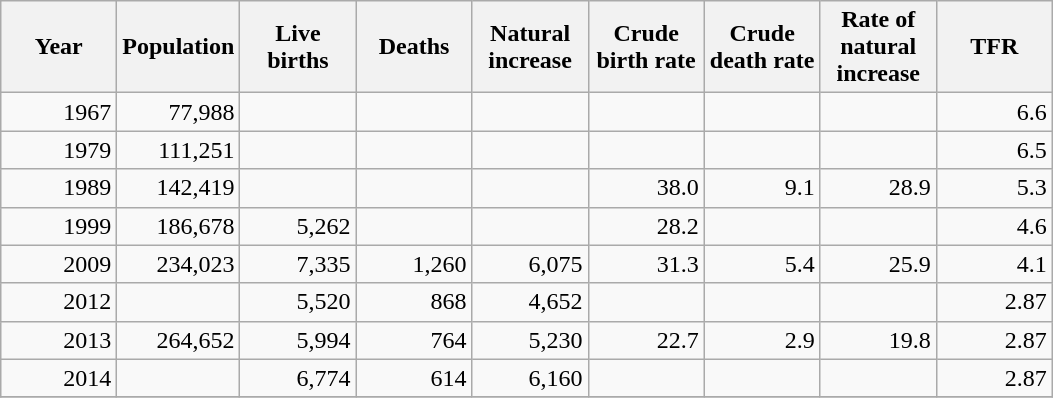<table class="wikitable">
<tr>
<th width="70">Year</th>
<th width="70">Population</th>
<th width="70">Live births</th>
<th width="70">Deaths</th>
<th width="70">Natural increase</th>
<th width="70">Crude birth rate</th>
<th width="70">Crude death rate</th>
<th width="70">Rate of natural increase</th>
<th width="70">TFR</th>
</tr>
<tr>
<td align="right">1967</td>
<td align="right">77,988</td>
<td align="right"></td>
<td align="right"></td>
<td align="right"></td>
<td align="right"></td>
<td align="right"></td>
<td align="right"></td>
<td align="right">6.6</td>
</tr>
<tr>
<td align="right">1979</td>
<td align="right">111,251</td>
<td align="right"></td>
<td align="right"></td>
<td align="right"></td>
<td align="right"></td>
<td align="right"></td>
<td align="right"></td>
<td align="right">6.5</td>
</tr>
<tr>
<td align="right">1989</td>
<td align="right">142,419</td>
<td align="right"></td>
<td align="right"></td>
<td align="right"></td>
<td align="right">38.0</td>
<td align="right">9.1</td>
<td align="right">28.9</td>
<td align="right">5.3</td>
</tr>
<tr>
<td align="right">1999</td>
<td align="right">186,678</td>
<td align="right">5,262</td>
<td align="right"></td>
<td align="right"></td>
<td align="right">28.2</td>
<td align="right"></td>
<td align="right"></td>
<td align="right">4.6</td>
</tr>
<tr>
<td align="right">2009</td>
<td align="right">234,023</td>
<td align="right">7,335</td>
<td align="right">1,260</td>
<td align="right">6,075</td>
<td align="right">31.3</td>
<td align="right">5.4</td>
<td align="right">25.9</td>
<td align="right">4.1</td>
</tr>
<tr>
<td align="right">2012</td>
<td align="right"></td>
<td align="right">5,520</td>
<td align="right">868</td>
<td align="right">4,652</td>
<td align="right"></td>
<td align="right"></td>
<td align="right"></td>
<td align="right">2.87</td>
</tr>
<tr>
<td align="right">2013</td>
<td align="right">264,652</td>
<td align="right">5,994</td>
<td align="right">764</td>
<td align="right">5,230</td>
<td align="right">22.7</td>
<td align="right">2.9</td>
<td align="right">19.8</td>
<td align="right">2.87</td>
</tr>
<tr>
<td align="right">2014</td>
<td align="right"></td>
<td align="right">6,774</td>
<td align="right">614</td>
<td align="right">6,160</td>
<td align="right"></td>
<td align="right"></td>
<td align="right"></td>
<td align="right">2.87</td>
</tr>
<tr>
</tr>
</table>
